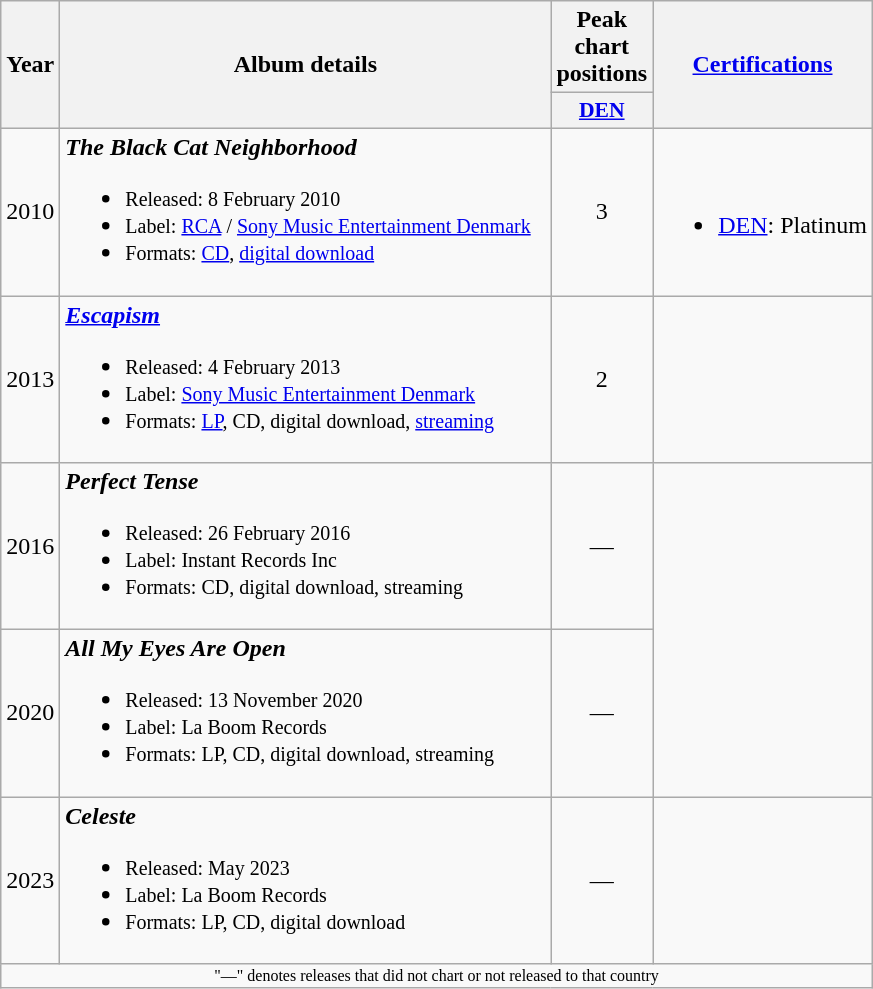<table class="wikitable" style="text-align: center">
<tr>
<th rowspan="2">Year</th>
<th scope="col" rowspan="2" style="width:20em;">Album details</th>
<th width="60">Peak chart positions</th>
<th scope="col" rowspan="2"><a href='#'>Certifications</a></th>
</tr>
<tr style="font-size:90%;">
<th style="width:4em;"><a href='#'>DEN</a><br></th>
</tr>
<tr>
<td>2010</td>
<td style="text-align:left;"><strong><em>The Black Cat Neighborhood</em></strong><br><ul><li><small>Released: 8 February 2010</small></li><li><small>Label: <a href='#'>RCA</a> / <a href='#'>Sony Music Entertainment Denmark</a></small></li><li><small>Formats: <a href='#'>CD</a>, <a href='#'>digital download</a></small></li></ul></td>
<td>3</td>
<td><br><ul><li><a href='#'>DEN</a>: Platinum</li></ul></td>
</tr>
<tr>
<td>2013</td>
<td style="text-align:left;"><strong><em><a href='#'>Escapism</a></em></strong><br><ul><li><small>Released: 4 February 2013</small></li><li><small>Label: <a href='#'>Sony Music Entertainment Denmark</a></small></li><li><small>Formats: <a href='#'>LP</a>, CD, digital download, <a href='#'>streaming</a></small></li></ul></td>
<td>2</td>
<td></td>
</tr>
<tr>
<td>2016</td>
<td style="text-align:left;"><strong><em>Perfect Tense</em></strong><br><ul><li><small>Released: 26 February 2016</small></li><li><small>Label: Instant Records Inc</small></li><li><small>Formats: CD, digital download, streaming</small></li></ul></td>
<td>—</td>
</tr>
<tr>
<td>2020</td>
<td style="text-align:left;"><strong><em>All My Eyes Are Open</em></strong><br><ul><li><small>Released: 13 November 2020</small></li><li><small>Label: La Boom Records</small></li><li><small>Formats: LP, CD, digital download, streaming</small></li></ul></td>
<td>—</td>
</tr>
<tr>
<td>2023</td>
<td style="text-align:left;"><strong><em>Celeste</em></strong><br><ul><li><small>Released: May 2023</small></li><li><small>Label: La Boom Records</small></li><li><small>Formats: LP, CD, digital download</small></li></ul></td>
<td>—</td>
<td></td>
</tr>
<tr>
<td colspan="10" style="font-size:8pt">"—" denotes releases that did not chart or not released to that country</td>
</tr>
</table>
